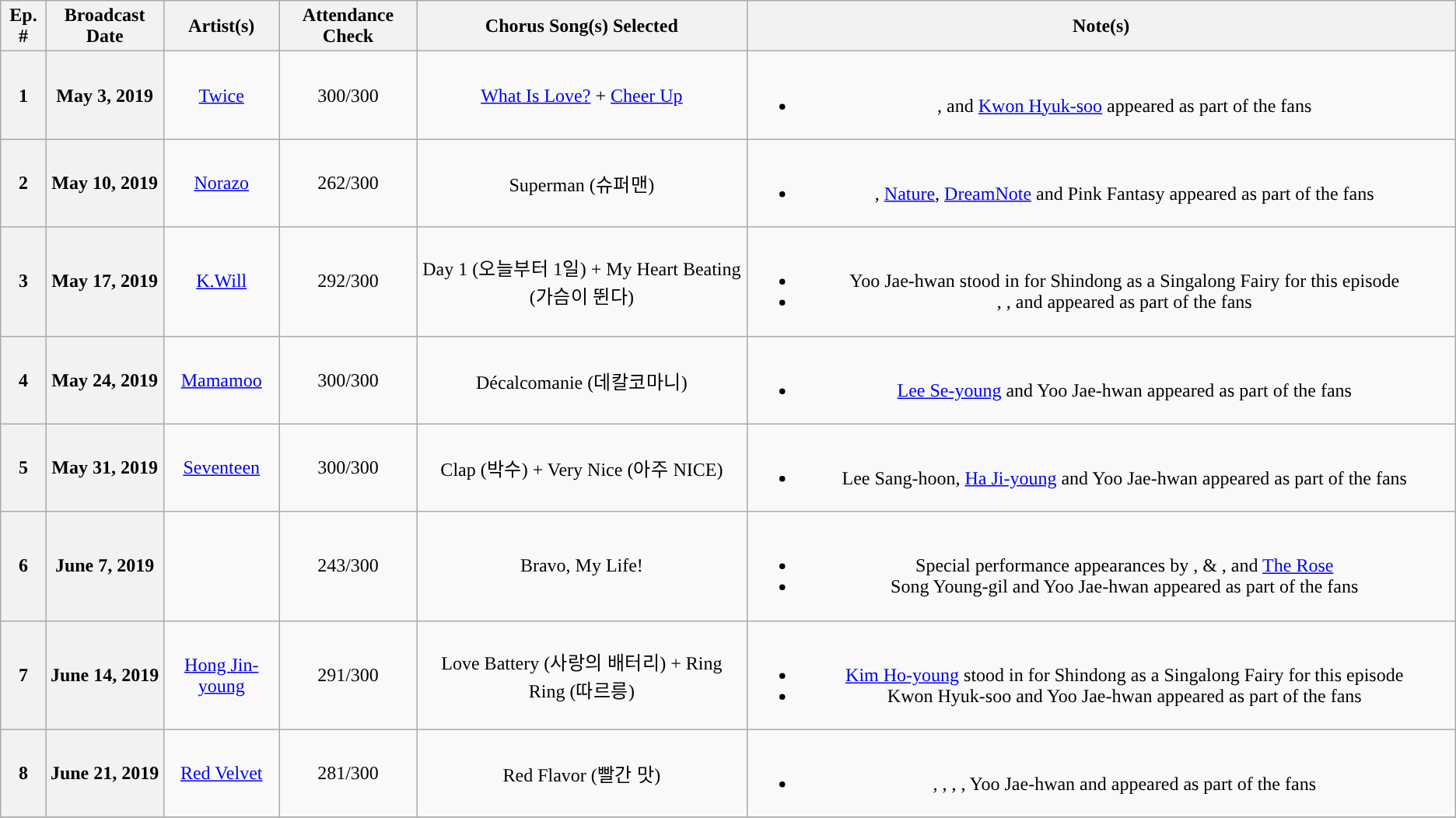<table Class="wikitable sortable" style="text-align:center">
<tr>
<th>Ep. #</th>
<th>Broadcast Date</th>
<th>Artist(s)</th>
<th>Attendance Check</th>
<th>Chorus Song(s) Selected</th>
<th width=600>Note(s)</th>
</tr>
<tr>
<th>1</th>
<th>May 3, 2019</th>
<td><a href='#'>Twice</a></td>
<td>300/300</td>
<td><a href='#'>What Is Love?</a> + <a href='#'>Cheer Up</a></td>
<td><br><ul><li>,  and <a href='#'>Kwon Hyuk-soo</a> appeared as part of the fans</li></ul></td>
</tr>
<tr>
<th>2</th>
<th>May 10, 2019</th>
<td><a href='#'>Norazo</a></td>
<td>262/300</td>
<td>Superman (슈퍼맨)</td>
<td><br><ul><li>, <a href='#'>Nature</a>, <a href='#'>DreamNote</a> and Pink Fantasy appeared as part of the fans</li></ul></td>
</tr>
<tr>
<th>3</th>
<th>May 17, 2019</th>
<td><a href='#'>K.Will</a></td>
<td>292/300</td>
<td>Day 1 (오늘부터 1일) + My Heart Beating (가슴이 뛴다)</td>
<td><br><ul><li>Yoo Jae-hwan stood in for Shindong as a Singalong Fairy for this episode</li><li>, ,  and  appeared as part of the fans</li></ul></td>
</tr>
<tr>
<th>4</th>
<th>May 24, 2019</th>
<td><a href='#'>Mamamoo</a></td>
<td>300/300</td>
<td>Décalcomanie (데칼코마니)</td>
<td><br><ul><li><a href='#'>Lee Se-young</a> and Yoo Jae-hwan appeared as part of the fans</li></ul></td>
</tr>
<tr>
<th>5</th>
<th>May 31, 2019</th>
<td><a href='#'>Seventeen</a></td>
<td>300/300</td>
<td>Clap (박수) + Very Nice (아주 NICE)</td>
<td><br><ul><li>Lee Sang-hoon, <a href='#'>Ha Ji-young</a> and Yoo Jae-hwan appeared as part of the fans</li></ul></td>
</tr>
<tr>
<th>6</th>
<th>June 7, 2019</th>
<td></td>
<td>243/300</td>
<td>Bravo, My Life!</td>
<td><br><ul><li>Special performance appearances by ,  & ,  and <a href='#'>The Rose</a></li><li>Song Young-gil and Yoo Jae-hwan appeared as part of the fans</li></ul></td>
</tr>
<tr>
<th>7</th>
<th>June 14, 2019</th>
<td><a href='#'>Hong Jin-young</a></td>
<td>291/300</td>
<td>Love Battery (사랑의 배터리) + Ring Ring (따르릉)</td>
<td><br><ul><li><a href='#'>Kim Ho-young</a> stood in for Shindong as a Singalong Fairy for this episode</li><li>Kwon Hyuk-soo and Yoo Jae-hwan appeared as part of the fans</li></ul></td>
</tr>
<tr>
<th>8</th>
<th>June 21, 2019</th>
<td><a href='#'>Red Velvet</a></td>
<td>281/300</td>
<td>Red Flavor (빨간 맛)</td>
<td><br><ul><li>, , , , Yoo Jae-hwan and  appeared as part of the fans</li></ul></td>
</tr>
<tr>
</tr>
</table>
